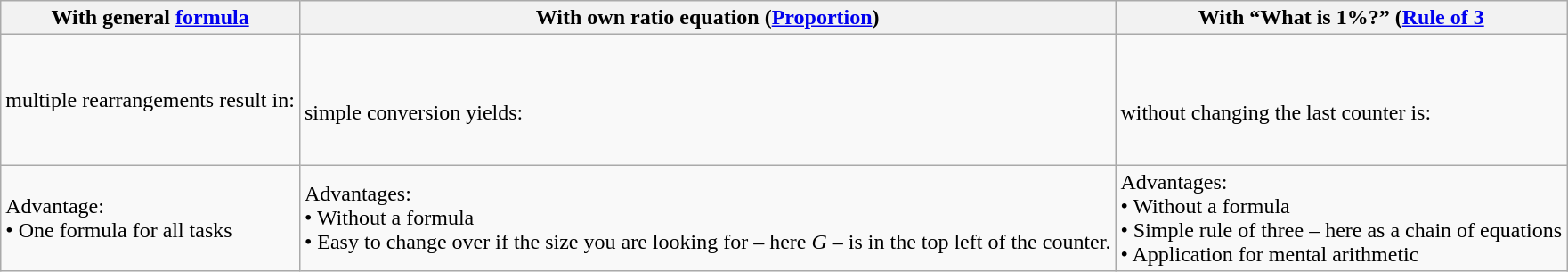<table class="wikitable">
<tr>
<th class="backgroundcolor3">With general <a href='#'>formula</a></th>
<th class="backgroundcolor6">With own ratio equation (<a href='#'>Proportion</a>)</th>
<th class="backgroundcolor4">With “What is 1%?” (<a href='#'>Rule of 3</a></th>
</tr>
<tr>
<td><br><br>multiple rearrangements result in:<br><br><br></td>
<td><br><br>simple conversion yields:<br><br></td>
<td><br><br>without changing the last counter is:<br><br></td>
</tr>
<tr>
<td class="backgroundcolor3">Advantage:<br>• One formula for all tasks<br></td>
<td class="backgroundcolor6">Advantages:<br>• Without a formula<br>• Easy to change over if the size you are looking for – here <em>G</em> – is in the top left of the counter.<br></td>
<td class="backgroundcolor4">Advantages:<br>• Without a formula<br>• Simple rule of three – here as a chain of equations<br>• Application for mental arithmetic</td>
</tr>
</table>
